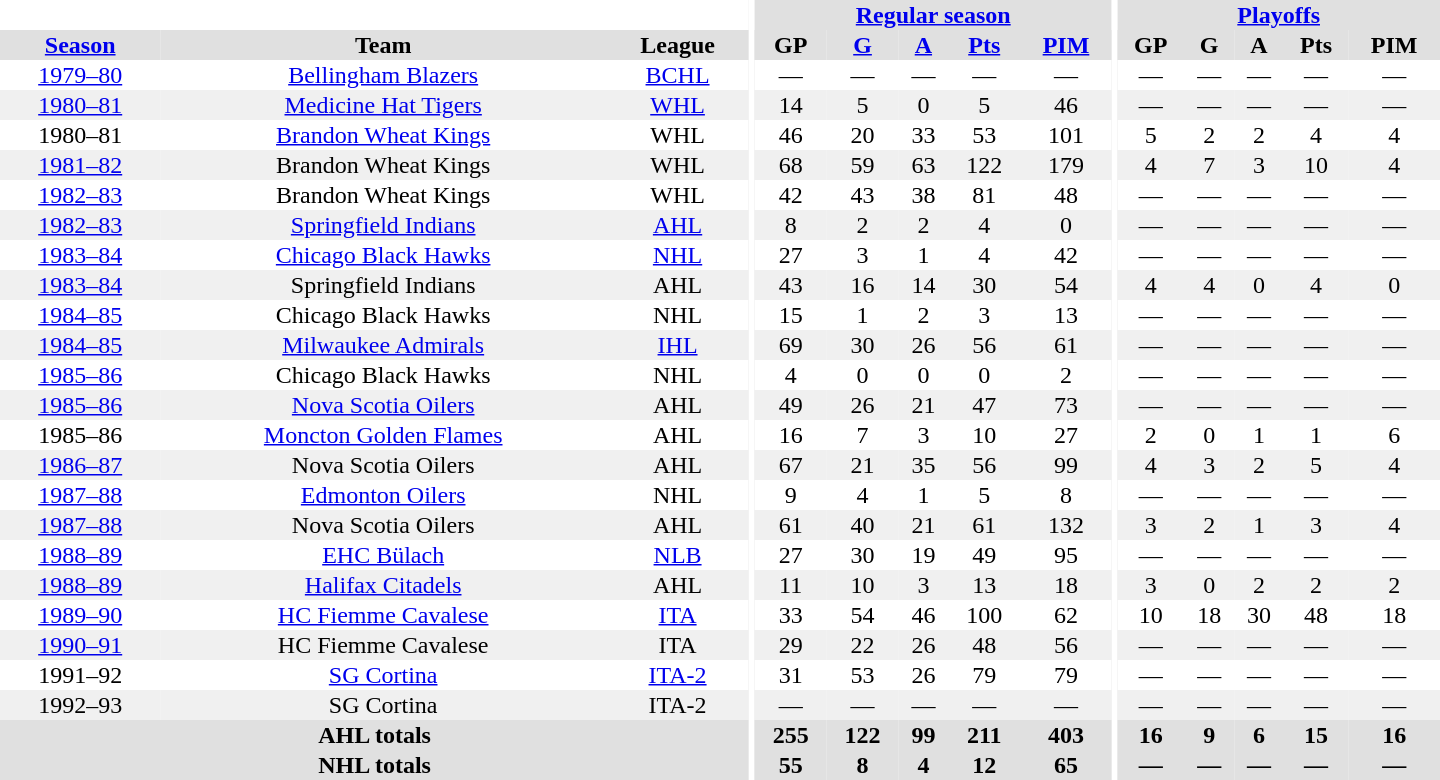<table border="0" cellpadding="1" cellspacing="0" style="text-align:center; width:60em">
<tr bgcolor="#e0e0e0">
<th colspan="3" bgcolor="#ffffff"></th>
<th rowspan="100" bgcolor="#ffffff"></th>
<th colspan="5"><a href='#'>Regular season</a></th>
<th rowspan="100" bgcolor="#ffffff"></th>
<th colspan="5"><a href='#'>Playoffs</a></th>
</tr>
<tr bgcolor="#e0e0e0">
<th><a href='#'>Season</a></th>
<th>Team</th>
<th>League</th>
<th>GP</th>
<th><a href='#'>G</a></th>
<th><a href='#'>A</a></th>
<th><a href='#'>Pts</a></th>
<th><a href='#'>PIM</a></th>
<th>GP</th>
<th>G</th>
<th>A</th>
<th>Pts</th>
<th>PIM</th>
</tr>
<tr>
<td><a href='#'>1979–80</a></td>
<td><a href='#'>Bellingham Blazers</a></td>
<td><a href='#'>BCHL</a></td>
<td>—</td>
<td>—</td>
<td>—</td>
<td>—</td>
<td>—</td>
<td>—</td>
<td>—</td>
<td>—</td>
<td>—</td>
<td>—</td>
</tr>
<tr bgcolor="#f0f0f0">
<td><a href='#'>1980–81</a></td>
<td><a href='#'>Medicine Hat Tigers</a></td>
<td><a href='#'>WHL</a></td>
<td>14</td>
<td>5</td>
<td>0</td>
<td>5</td>
<td>46</td>
<td>—</td>
<td>—</td>
<td>—</td>
<td>—</td>
<td>—</td>
</tr>
<tr>
<td>1980–81</td>
<td><a href='#'>Brandon Wheat Kings</a></td>
<td>WHL</td>
<td>46</td>
<td>20</td>
<td>33</td>
<td>53</td>
<td>101</td>
<td>5</td>
<td>2</td>
<td>2</td>
<td>4</td>
<td>4</td>
</tr>
<tr bgcolor="#f0f0f0">
<td><a href='#'>1981–82</a></td>
<td>Brandon Wheat Kings</td>
<td>WHL</td>
<td>68</td>
<td>59</td>
<td>63</td>
<td>122</td>
<td>179</td>
<td>4</td>
<td>7</td>
<td>3</td>
<td>10</td>
<td>4</td>
</tr>
<tr>
<td><a href='#'>1982–83</a></td>
<td>Brandon Wheat Kings</td>
<td>WHL</td>
<td>42</td>
<td>43</td>
<td>38</td>
<td>81</td>
<td>48</td>
<td>—</td>
<td>—</td>
<td>—</td>
<td>—</td>
<td>—</td>
</tr>
<tr bgcolor="#f0f0f0">
<td><a href='#'>1982–83</a></td>
<td><a href='#'>Springfield Indians</a></td>
<td><a href='#'>AHL</a></td>
<td>8</td>
<td>2</td>
<td>2</td>
<td>4</td>
<td>0</td>
<td>—</td>
<td>—</td>
<td>—</td>
<td>—</td>
<td>—</td>
</tr>
<tr>
<td><a href='#'>1983–84</a></td>
<td><a href='#'>Chicago Black Hawks</a></td>
<td><a href='#'>NHL</a></td>
<td>27</td>
<td>3</td>
<td>1</td>
<td>4</td>
<td>42</td>
<td>—</td>
<td>—</td>
<td>—</td>
<td>—</td>
<td>—</td>
</tr>
<tr bgcolor="#f0f0f0">
<td><a href='#'>1983–84</a></td>
<td>Springfield Indians</td>
<td>AHL</td>
<td>43</td>
<td>16</td>
<td>14</td>
<td>30</td>
<td>54</td>
<td>4</td>
<td>4</td>
<td>0</td>
<td>4</td>
<td>0</td>
</tr>
<tr>
<td><a href='#'>1984–85</a></td>
<td>Chicago Black Hawks</td>
<td>NHL</td>
<td>15</td>
<td>1</td>
<td>2</td>
<td>3</td>
<td>13</td>
<td>—</td>
<td>—</td>
<td>—</td>
<td>—</td>
<td>—</td>
</tr>
<tr bgcolor="#f0f0f0">
<td><a href='#'>1984–85</a></td>
<td><a href='#'>Milwaukee Admirals</a></td>
<td><a href='#'>IHL</a></td>
<td>69</td>
<td>30</td>
<td>26</td>
<td>56</td>
<td>61</td>
<td>—</td>
<td>—</td>
<td>—</td>
<td>—</td>
<td>—</td>
</tr>
<tr>
<td><a href='#'>1985–86</a></td>
<td>Chicago Black Hawks</td>
<td>NHL</td>
<td>4</td>
<td>0</td>
<td>0</td>
<td>0</td>
<td>2</td>
<td>—</td>
<td>—</td>
<td>—</td>
<td>—</td>
<td>—</td>
</tr>
<tr bgcolor="#f0f0f0">
<td><a href='#'>1985–86</a></td>
<td><a href='#'>Nova Scotia Oilers</a></td>
<td>AHL</td>
<td>49</td>
<td>26</td>
<td>21</td>
<td>47</td>
<td>73</td>
<td>—</td>
<td>—</td>
<td>—</td>
<td>—</td>
<td>—</td>
</tr>
<tr>
<td>1985–86</td>
<td><a href='#'>Moncton Golden Flames</a></td>
<td>AHL</td>
<td>16</td>
<td>7</td>
<td>3</td>
<td>10</td>
<td>27</td>
<td>2</td>
<td>0</td>
<td>1</td>
<td>1</td>
<td>6</td>
</tr>
<tr bgcolor="#f0f0f0">
<td><a href='#'>1986–87</a></td>
<td>Nova Scotia Oilers</td>
<td>AHL</td>
<td>67</td>
<td>21</td>
<td>35</td>
<td>56</td>
<td>99</td>
<td>4</td>
<td>3</td>
<td>2</td>
<td>5</td>
<td>4</td>
</tr>
<tr>
<td><a href='#'>1987–88</a></td>
<td><a href='#'>Edmonton Oilers</a></td>
<td>NHL</td>
<td>9</td>
<td>4</td>
<td>1</td>
<td>5</td>
<td>8</td>
<td>—</td>
<td>—</td>
<td>—</td>
<td>—</td>
<td>—</td>
</tr>
<tr bgcolor="#f0f0f0">
<td><a href='#'>1987–88</a></td>
<td>Nova Scotia Oilers</td>
<td>AHL</td>
<td>61</td>
<td>40</td>
<td>21</td>
<td>61</td>
<td>132</td>
<td>3</td>
<td>2</td>
<td>1</td>
<td>3</td>
<td>4</td>
</tr>
<tr>
<td><a href='#'>1988–89</a></td>
<td><a href='#'>EHC Bülach</a></td>
<td><a href='#'>NLB</a></td>
<td>27</td>
<td>30</td>
<td>19</td>
<td>49</td>
<td>95</td>
<td>—</td>
<td>—</td>
<td>—</td>
<td>—</td>
<td>—</td>
</tr>
<tr bgcolor="#f0f0f0">
<td><a href='#'>1988–89</a></td>
<td><a href='#'>Halifax Citadels</a></td>
<td>AHL</td>
<td>11</td>
<td>10</td>
<td>3</td>
<td>13</td>
<td>18</td>
<td>3</td>
<td>0</td>
<td>2</td>
<td>2</td>
<td>2</td>
</tr>
<tr>
<td><a href='#'>1989–90</a></td>
<td><a href='#'>HC Fiemme Cavalese</a></td>
<td><a href='#'>ITA</a></td>
<td>33</td>
<td>54</td>
<td>46</td>
<td>100</td>
<td>62</td>
<td>10</td>
<td>18</td>
<td>30</td>
<td>48</td>
<td>18</td>
</tr>
<tr bgcolor="#f0f0f0">
<td><a href='#'>1990–91</a></td>
<td>HC Fiemme Cavalese</td>
<td>ITA</td>
<td>29</td>
<td>22</td>
<td>26</td>
<td>48</td>
<td>56</td>
<td>—</td>
<td>—</td>
<td>—</td>
<td>—</td>
<td>—</td>
</tr>
<tr>
<td>1991–92</td>
<td><a href='#'>SG Cortina</a></td>
<td><a href='#'>ITA-2</a></td>
<td>31</td>
<td>53</td>
<td>26</td>
<td>79</td>
<td>79</td>
<td>—</td>
<td>—</td>
<td>—</td>
<td>—</td>
<td>—</td>
</tr>
<tr bgcolor="#f0f0f0">
<td>1992–93</td>
<td>SG Cortina</td>
<td>ITA-2</td>
<td>—</td>
<td>—</td>
<td>—</td>
<td>—</td>
<td>—</td>
<td>—</td>
<td>—</td>
<td>—</td>
<td>—</td>
<td>—</td>
</tr>
<tr bgcolor="#e0e0e0">
<th colspan="3">AHL totals</th>
<th>255</th>
<th>122</th>
<th>99</th>
<th>211</th>
<th>403</th>
<th>16</th>
<th>9</th>
<th>6</th>
<th>15</th>
<th>16</th>
</tr>
<tr bgcolor="#e0e0e0">
<th colspan="3">NHL totals</th>
<th>55</th>
<th>8</th>
<th>4</th>
<th>12</th>
<th>65</th>
<th>—</th>
<th>—</th>
<th>—</th>
<th>—</th>
<th>—</th>
</tr>
</table>
